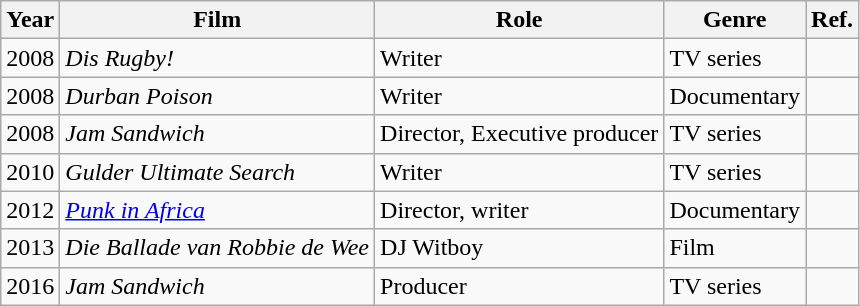<table class="wikitable">
<tr>
<th>Year</th>
<th>Film</th>
<th>Role</th>
<th>Genre</th>
<th>Ref.</th>
</tr>
<tr>
<td>2008</td>
<td><em>Dis Rugby!</em></td>
<td>Writer</td>
<td>TV series</td>
<td></td>
</tr>
<tr>
<td>2008</td>
<td><em>Durban Poison</em></td>
<td>Writer</td>
<td>Documentary</td>
<td></td>
</tr>
<tr>
<td>2008</td>
<td><em>Jam Sandwich</em></td>
<td>Director, Executive producer</td>
<td>TV series</td>
<td></td>
</tr>
<tr>
<td>2010</td>
<td><em>Gulder Ultimate Search</em></td>
<td>Writer</td>
<td>TV series</td>
<td></td>
</tr>
<tr>
<td>2012</td>
<td><em><a href='#'>Punk in Africa</a></em></td>
<td>Director, writer</td>
<td>Documentary</td>
<td></td>
</tr>
<tr>
<td>2013</td>
<td><em>Die Ballade van Robbie de Wee</em></td>
<td>DJ Witboy</td>
<td>Film</td>
<td></td>
</tr>
<tr>
<td>2016</td>
<td><em>Jam Sandwich</em></td>
<td>Producer</td>
<td>TV series</td>
<td></td>
</tr>
</table>
